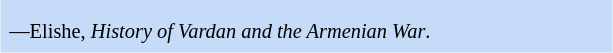<table class="toccolours" style="float: right; margin-left: 1em; margin-right: 2em; font-size: 85%; background:#c6dbf7; color:black; width:30em; max-width: 40%;" cellspacing="5">
<tr>
<td style="text-align: left;"></td>
</tr>
<tr>
<td style="text-align: left;">—Elishe, <em>History of Vardan and the Armenian War</em>.</td>
</tr>
</table>
